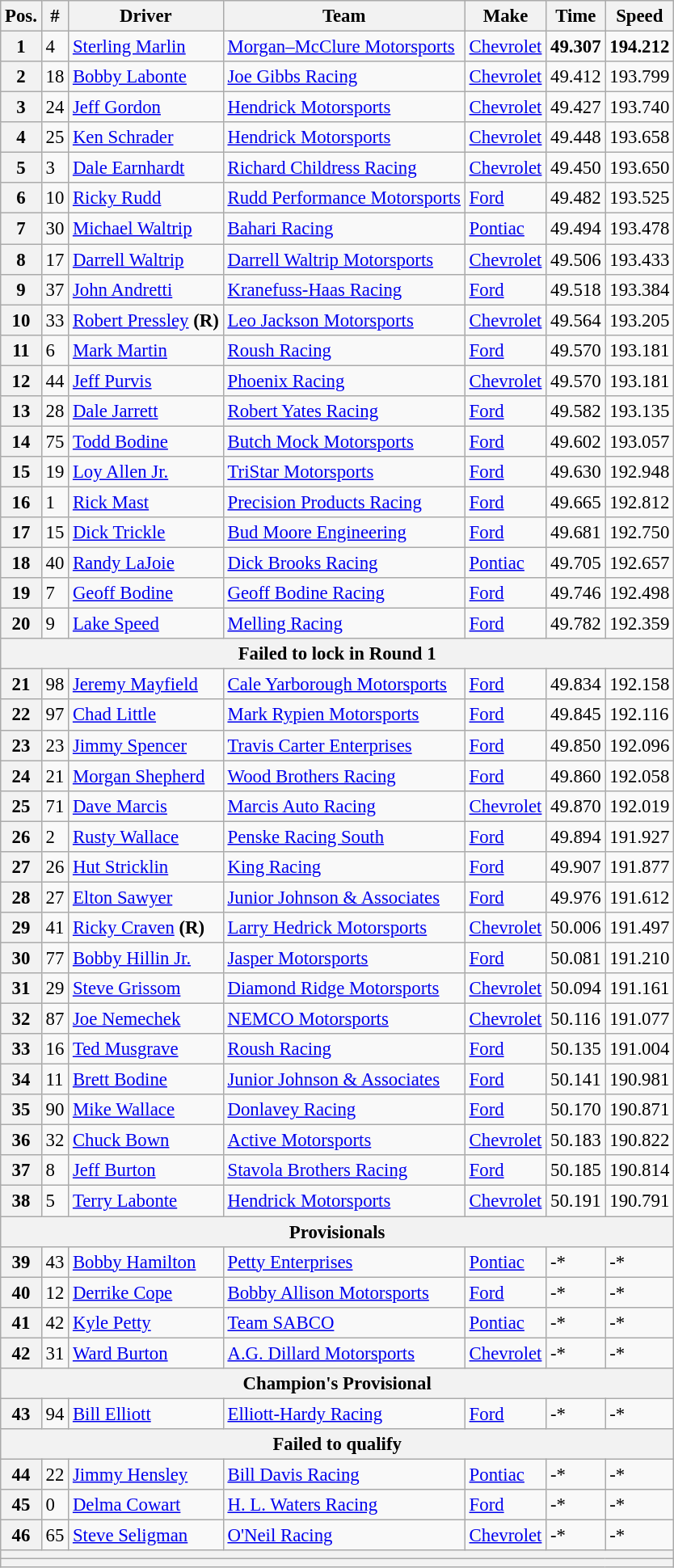<table class="wikitable" style="font-size:95%">
<tr>
<th>Pos.</th>
<th>#</th>
<th>Driver</th>
<th>Team</th>
<th>Make</th>
<th>Time</th>
<th>Speed</th>
</tr>
<tr>
<th>1</th>
<td>4</td>
<td><a href='#'>Sterling Marlin</a></td>
<td><a href='#'>Morgan–McClure Motorsports</a></td>
<td><a href='#'>Chevrolet</a></td>
<td><strong>49.307</strong></td>
<td><strong>194.212</strong></td>
</tr>
<tr>
<th>2</th>
<td>18</td>
<td><a href='#'>Bobby Labonte</a></td>
<td><a href='#'>Joe Gibbs Racing</a></td>
<td><a href='#'>Chevrolet</a></td>
<td>49.412</td>
<td>193.799</td>
</tr>
<tr>
<th>3</th>
<td>24</td>
<td><a href='#'>Jeff Gordon</a></td>
<td><a href='#'>Hendrick Motorsports</a></td>
<td><a href='#'>Chevrolet</a></td>
<td>49.427</td>
<td>193.740</td>
</tr>
<tr>
<th>4</th>
<td>25</td>
<td><a href='#'>Ken Schrader</a></td>
<td><a href='#'>Hendrick Motorsports</a></td>
<td><a href='#'>Chevrolet</a></td>
<td>49.448</td>
<td>193.658</td>
</tr>
<tr>
<th>5</th>
<td>3</td>
<td><a href='#'>Dale Earnhardt</a></td>
<td><a href='#'>Richard Childress Racing</a></td>
<td><a href='#'>Chevrolet</a></td>
<td>49.450</td>
<td>193.650</td>
</tr>
<tr>
<th>6</th>
<td>10</td>
<td><a href='#'>Ricky Rudd</a></td>
<td><a href='#'>Rudd Performance Motorsports</a></td>
<td><a href='#'>Ford</a></td>
<td>49.482</td>
<td>193.525</td>
</tr>
<tr>
<th>7</th>
<td>30</td>
<td><a href='#'>Michael Waltrip</a></td>
<td><a href='#'>Bahari Racing</a></td>
<td><a href='#'>Pontiac</a></td>
<td>49.494</td>
<td>193.478</td>
</tr>
<tr>
<th>8</th>
<td>17</td>
<td><a href='#'>Darrell Waltrip</a></td>
<td><a href='#'>Darrell Waltrip Motorsports</a></td>
<td><a href='#'>Chevrolet</a></td>
<td>49.506</td>
<td>193.433</td>
</tr>
<tr>
<th>9</th>
<td>37</td>
<td><a href='#'>John Andretti</a></td>
<td><a href='#'>Kranefuss-Haas Racing</a></td>
<td><a href='#'>Ford</a></td>
<td>49.518</td>
<td>193.384</td>
</tr>
<tr>
<th>10</th>
<td>33</td>
<td><a href='#'>Robert Pressley</a> <strong>(R)</strong></td>
<td><a href='#'>Leo Jackson Motorsports</a></td>
<td><a href='#'>Chevrolet</a></td>
<td>49.564</td>
<td>193.205</td>
</tr>
<tr>
<th>11</th>
<td>6</td>
<td><a href='#'>Mark Martin</a></td>
<td><a href='#'>Roush Racing</a></td>
<td><a href='#'>Ford</a></td>
<td>49.570</td>
<td>193.181</td>
</tr>
<tr>
<th>12</th>
<td>44</td>
<td><a href='#'>Jeff Purvis</a></td>
<td><a href='#'>Phoenix Racing</a></td>
<td><a href='#'>Chevrolet</a></td>
<td>49.570</td>
<td>193.181</td>
</tr>
<tr>
<th>13</th>
<td>28</td>
<td><a href='#'>Dale Jarrett</a></td>
<td><a href='#'>Robert Yates Racing</a></td>
<td><a href='#'>Ford</a></td>
<td>49.582</td>
<td>193.135</td>
</tr>
<tr>
<th>14</th>
<td>75</td>
<td><a href='#'>Todd Bodine</a></td>
<td><a href='#'>Butch Mock Motorsports</a></td>
<td><a href='#'>Ford</a></td>
<td>49.602</td>
<td>193.057</td>
</tr>
<tr>
<th>15</th>
<td>19</td>
<td><a href='#'>Loy Allen Jr.</a></td>
<td><a href='#'>TriStar Motorsports</a></td>
<td><a href='#'>Ford</a></td>
<td>49.630</td>
<td>192.948</td>
</tr>
<tr>
<th>16</th>
<td>1</td>
<td><a href='#'>Rick Mast</a></td>
<td><a href='#'>Precision Products Racing</a></td>
<td><a href='#'>Ford</a></td>
<td>49.665</td>
<td>192.812</td>
</tr>
<tr>
<th>17</th>
<td>15</td>
<td><a href='#'>Dick Trickle</a></td>
<td><a href='#'>Bud Moore Engineering</a></td>
<td><a href='#'>Ford</a></td>
<td>49.681</td>
<td>192.750</td>
</tr>
<tr>
<th>18</th>
<td>40</td>
<td><a href='#'>Randy LaJoie</a></td>
<td><a href='#'>Dick Brooks Racing</a></td>
<td><a href='#'>Pontiac</a></td>
<td>49.705</td>
<td>192.657</td>
</tr>
<tr>
<th>19</th>
<td>7</td>
<td><a href='#'>Geoff Bodine</a></td>
<td><a href='#'>Geoff Bodine Racing</a></td>
<td><a href='#'>Ford</a></td>
<td>49.746</td>
<td>192.498</td>
</tr>
<tr>
<th>20</th>
<td>9</td>
<td><a href='#'>Lake Speed</a></td>
<td><a href='#'>Melling Racing</a></td>
<td><a href='#'>Ford</a></td>
<td>49.782</td>
<td>192.359</td>
</tr>
<tr>
<th colspan="7">Failed to lock in Round 1</th>
</tr>
<tr>
<th>21</th>
<td>98</td>
<td><a href='#'>Jeremy Mayfield</a></td>
<td><a href='#'>Cale Yarborough Motorsports</a></td>
<td><a href='#'>Ford</a></td>
<td>49.834</td>
<td>192.158</td>
</tr>
<tr>
<th>22</th>
<td>97</td>
<td><a href='#'>Chad Little</a></td>
<td><a href='#'>Mark Rypien Motorsports</a></td>
<td><a href='#'>Ford</a></td>
<td>49.845</td>
<td>192.116</td>
</tr>
<tr>
<th>23</th>
<td>23</td>
<td><a href='#'>Jimmy Spencer</a></td>
<td><a href='#'>Travis Carter Enterprises</a></td>
<td><a href='#'>Ford</a></td>
<td>49.850</td>
<td>192.096</td>
</tr>
<tr>
<th>24</th>
<td>21</td>
<td><a href='#'>Morgan Shepherd</a></td>
<td><a href='#'>Wood Brothers Racing</a></td>
<td><a href='#'>Ford</a></td>
<td>49.860</td>
<td>192.058</td>
</tr>
<tr>
<th>25</th>
<td>71</td>
<td><a href='#'>Dave Marcis</a></td>
<td><a href='#'>Marcis Auto Racing</a></td>
<td><a href='#'>Chevrolet</a></td>
<td>49.870</td>
<td>192.019</td>
</tr>
<tr>
<th>26</th>
<td>2</td>
<td><a href='#'>Rusty Wallace</a></td>
<td><a href='#'>Penske Racing South</a></td>
<td><a href='#'>Ford</a></td>
<td>49.894</td>
<td>191.927</td>
</tr>
<tr>
<th>27</th>
<td>26</td>
<td><a href='#'>Hut Stricklin</a></td>
<td><a href='#'>King Racing</a></td>
<td><a href='#'>Ford</a></td>
<td>49.907</td>
<td>191.877</td>
</tr>
<tr>
<th>28</th>
<td>27</td>
<td><a href='#'>Elton Sawyer</a></td>
<td><a href='#'>Junior Johnson & Associates</a></td>
<td><a href='#'>Ford</a></td>
<td>49.976</td>
<td>191.612</td>
</tr>
<tr>
<th>29</th>
<td>41</td>
<td><a href='#'>Ricky Craven</a> <strong>(R)</strong></td>
<td><a href='#'>Larry Hedrick Motorsports</a></td>
<td><a href='#'>Chevrolet</a></td>
<td>50.006</td>
<td>191.497</td>
</tr>
<tr>
<th>30</th>
<td>77</td>
<td><a href='#'>Bobby Hillin Jr.</a></td>
<td><a href='#'>Jasper Motorsports</a></td>
<td><a href='#'>Ford</a></td>
<td>50.081</td>
<td>191.210</td>
</tr>
<tr>
<th>31</th>
<td>29</td>
<td><a href='#'>Steve Grissom</a></td>
<td><a href='#'>Diamond Ridge Motorsports</a></td>
<td><a href='#'>Chevrolet</a></td>
<td>50.094</td>
<td>191.161</td>
</tr>
<tr>
<th>32</th>
<td>87</td>
<td><a href='#'>Joe Nemechek</a></td>
<td><a href='#'>NEMCO Motorsports</a></td>
<td><a href='#'>Chevrolet</a></td>
<td>50.116</td>
<td>191.077</td>
</tr>
<tr>
<th>33</th>
<td>16</td>
<td><a href='#'>Ted Musgrave</a></td>
<td><a href='#'>Roush Racing</a></td>
<td><a href='#'>Ford</a></td>
<td>50.135</td>
<td>191.004</td>
</tr>
<tr>
<th>34</th>
<td>11</td>
<td><a href='#'>Brett Bodine</a></td>
<td><a href='#'>Junior Johnson & Associates</a></td>
<td><a href='#'>Ford</a></td>
<td>50.141</td>
<td>190.981</td>
</tr>
<tr>
<th>35</th>
<td>90</td>
<td><a href='#'>Mike Wallace</a></td>
<td><a href='#'>Donlavey Racing</a></td>
<td><a href='#'>Ford</a></td>
<td>50.170</td>
<td>190.871</td>
</tr>
<tr>
<th>36</th>
<td>32</td>
<td><a href='#'>Chuck Bown</a></td>
<td><a href='#'>Active Motorsports</a></td>
<td><a href='#'>Chevrolet</a></td>
<td>50.183</td>
<td>190.822</td>
</tr>
<tr>
<th>37</th>
<td>8</td>
<td><a href='#'>Jeff Burton</a></td>
<td><a href='#'>Stavola Brothers Racing</a></td>
<td><a href='#'>Ford</a></td>
<td>50.185</td>
<td>190.814</td>
</tr>
<tr>
<th>38</th>
<td>5</td>
<td><a href='#'>Terry Labonte</a></td>
<td><a href='#'>Hendrick Motorsports</a></td>
<td><a href='#'>Chevrolet</a></td>
<td>50.191</td>
<td>190.791</td>
</tr>
<tr>
<th colspan="7">Provisionals</th>
</tr>
<tr>
<th>39</th>
<td>43</td>
<td><a href='#'>Bobby Hamilton</a></td>
<td><a href='#'>Petty Enterprises</a></td>
<td><a href='#'>Pontiac</a></td>
<td>-*</td>
<td>-*</td>
</tr>
<tr>
<th>40</th>
<td>12</td>
<td><a href='#'>Derrike Cope</a></td>
<td><a href='#'>Bobby Allison Motorsports</a></td>
<td><a href='#'>Ford</a></td>
<td>-*</td>
<td>-*</td>
</tr>
<tr>
<th>41</th>
<td>42</td>
<td><a href='#'>Kyle Petty</a></td>
<td><a href='#'>Team SABCO</a></td>
<td><a href='#'>Pontiac</a></td>
<td>-*</td>
<td>-*</td>
</tr>
<tr>
<th>42</th>
<td>31</td>
<td><a href='#'>Ward Burton</a></td>
<td><a href='#'>A.G. Dillard Motorsports</a></td>
<td><a href='#'>Chevrolet</a></td>
<td>-*</td>
<td>-*</td>
</tr>
<tr>
<th colspan="7">Champion's Provisional</th>
</tr>
<tr>
<th>43</th>
<td>94</td>
<td><a href='#'>Bill Elliott</a></td>
<td><a href='#'>Elliott-Hardy Racing</a></td>
<td><a href='#'>Ford</a></td>
<td>-*</td>
<td>-*</td>
</tr>
<tr>
<th colspan="7">Failed to qualify</th>
</tr>
<tr>
<th>44</th>
<td>22</td>
<td><a href='#'>Jimmy Hensley</a></td>
<td><a href='#'>Bill Davis Racing</a></td>
<td><a href='#'>Pontiac</a></td>
<td>-*</td>
<td>-*</td>
</tr>
<tr>
<th>45</th>
<td>0</td>
<td><a href='#'>Delma Cowart</a></td>
<td><a href='#'>H. L. Waters Racing</a></td>
<td><a href='#'>Ford</a></td>
<td>-*</td>
<td>-*</td>
</tr>
<tr>
<th>46</th>
<td>65</td>
<td><a href='#'>Steve Seligman</a></td>
<td><a href='#'>O'Neil Racing</a></td>
<td><a href='#'>Chevrolet</a></td>
<td>-*</td>
<td>-*</td>
</tr>
<tr>
<th colspan="7"></th>
</tr>
<tr>
<th colspan="7"></th>
</tr>
</table>
